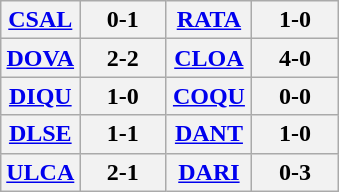<table class="wikitable" style="text-align:center">
<tr>
<th !width="50"><a href='#'>CSAL</a></th>
<th width="50">0-1</th>
<th width="50"><a href='#'>RATA</a></th>
<th width="50">1-0</th>
</tr>
<tr>
<th !width="50"><a href='#'>DOVA</a></th>
<th width="50">2-2</th>
<th width="50"><a href='#'>CLOA</a></th>
<th width="50">4-0</th>
</tr>
<tr>
<th !width="50"><a href='#'>DIQU</a></th>
<th width="50">1-0</th>
<th width="50"><a href='#'>COQU</a></th>
<th width="50">0-0</th>
</tr>
<tr>
<th !width="50"><a href='#'>DLSE</a></th>
<th width="50">1-1</th>
<th width="50"><a href='#'>DANT</a></th>
<th width="50">1-0</th>
</tr>
<tr>
<th !width="50"><a href='#'>ULCA</a></th>
<th width="50">2-1</th>
<th width="50"><a href='#'>DARI</a></th>
<th width="50">0-3</th>
</tr>
</table>
